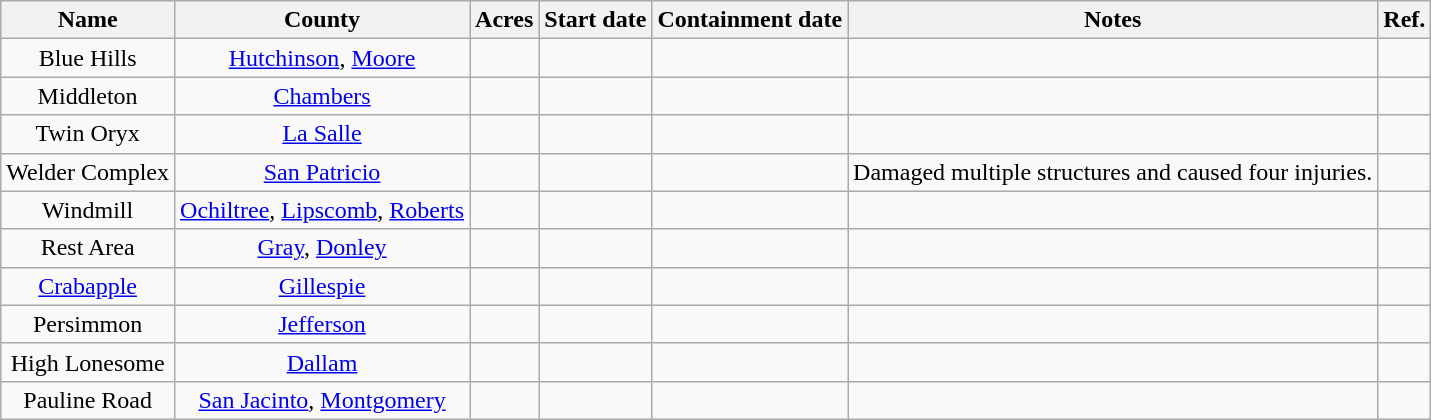<table class="wikitable sortable plainrowheaders mw-collapsible" style="text-align:center;">
<tr>
<th scope="col">Name</th>
<th scope="col">County </th>
<th scope="col">Acres</th>
<th scope="col">Start date</th>
<th scope="col">Containment date</th>
<th scope="col">Notes</th>
<th scope="col">Ref.</th>
</tr>
<tr>
<td>Blue Hills</td>
<td><a href='#'>Hutchinson</a>, <a href='#'>Moore</a></td>
<td></td>
<td></td>
<td></td>
<td></td>
<td></td>
</tr>
<tr>
<td>Middleton</td>
<td><a href='#'>Chambers</a></td>
<td></td>
<td></td>
<td></td>
<td></td>
<td></td>
</tr>
<tr>
<td>Twin Oryx</td>
<td><a href='#'>La Salle</a></td>
<td></td>
<td></td>
<td></td>
<td></td>
<td></td>
</tr>
<tr>
<td>Welder Complex</td>
<td><a href='#'>San Patricio</a></td>
<td></td>
<td></td>
<td></td>
<td>Damaged multiple structures and caused four injuries.</td>
<td></td>
</tr>
<tr>
<td>Windmill</td>
<td><a href='#'>Ochiltree</a>, <a href='#'>Lipscomb</a>, <a href='#'>Roberts</a></td>
<td></td>
<td></td>
<td></td>
<td></td>
<td></td>
</tr>
<tr>
<td>Rest Area</td>
<td><a href='#'>Gray</a>, <a href='#'>Donley</a></td>
<td></td>
<td></td>
<td></td>
<td></td>
<td></td>
</tr>
<tr>
<td><a href='#'>Crabapple</a></td>
<td><a href='#'>Gillespie</a></td>
<td></td>
<td></td>
<td></td>
<td></td>
<td></td>
</tr>
<tr>
<td>Persimmon</td>
<td><a href='#'>Jefferson</a></td>
<td></td>
<td></td>
<td></td>
<td></td>
<td></td>
</tr>
<tr>
<td>High Lonesome</td>
<td><a href='#'>Dallam</a></td>
<td></td>
<td></td>
<td></td>
<td></td>
<td></td>
</tr>
<tr>
<td>Pauline Road</td>
<td><a href='#'>San Jacinto</a>, <a href='#'>Montgomery</a></td>
<td></td>
<td></td>
<td></td>
<td></td>
<td></td>
</tr>
</table>
